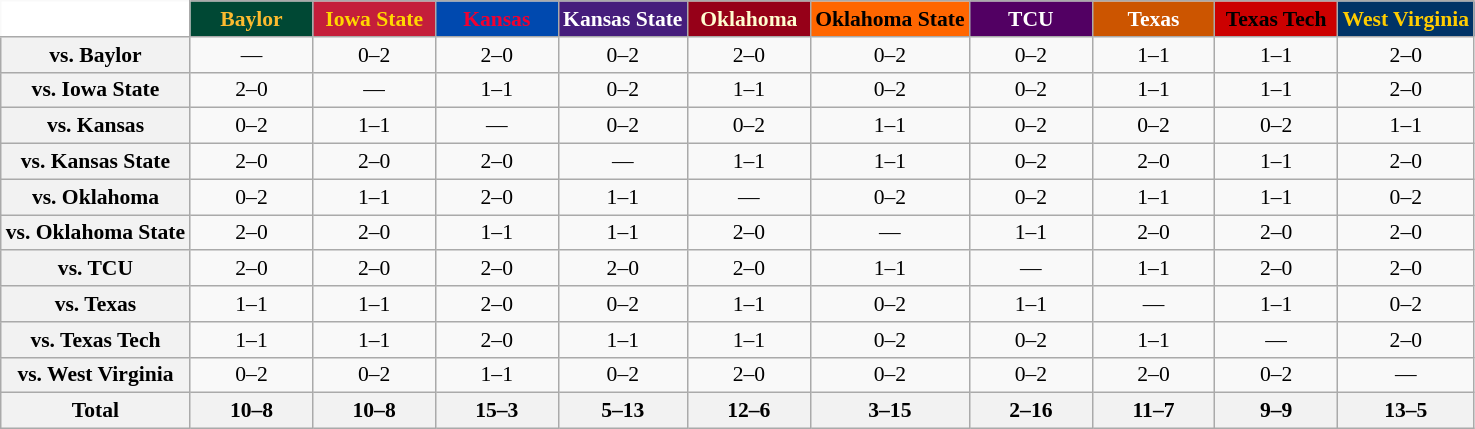<table class="wikitable" style="white-space:nowrap;font-size:90%;">
<tr>
<th colspan=1 style="background:white; border-top-style:hidden; border-left-style:hidden;"   width=75> </th>
<th style="background:#004834; color:#FDBB2F;"  width=75>Baylor</th>
<th style="background:#C41E3A; color:#FFD700;"  width=75>Iowa State</th>
<th style="background:#0049AF; color:#F20030;"  width=75>Kansas</th>
<th style="background:#461D7C; color:#FFFFFF;"  width=75>Kansas State</th>
<th style="background:#960018; color:#FFFDD0;"  width=75>Oklahoma</th>
<th style="background:#FF6600; color:#000000;"  width=75>Oklahoma State</th>
<th style="background:#520063; color:#FFFFFF;"  width=75>TCU</th>
<th style="background:#CC5500; color:#FFFFFF;"  width=75>Texas</th>
<th style="background:#CC0000; color:#000000;"  width=75>Texas Tech</th>
<th style="background:#003366; color:#FFCC00;"  width=75>West Virginia</th>
</tr>
<tr style="text-align:center;">
<th>vs. Baylor</th>
<td>—</td>
<td>0–2</td>
<td>2–0</td>
<td>0–2</td>
<td>2–0</td>
<td>0–2</td>
<td>0–2</td>
<td>1–1</td>
<td>1–1</td>
<td>2–0</td>
</tr>
<tr style="text-align:center;">
<th>vs. Iowa State</th>
<td>2–0</td>
<td>—</td>
<td>1–1</td>
<td>0–2</td>
<td>1–1</td>
<td>0–2</td>
<td>0–2</td>
<td>1–1</td>
<td>1–1</td>
<td>2–0</td>
</tr>
<tr style="text-align:center;">
<th>vs. Kansas</th>
<td>0–2</td>
<td>1–1</td>
<td>—</td>
<td>0–2</td>
<td>0–2</td>
<td>1–1</td>
<td>0–2</td>
<td>0–2</td>
<td>0–2</td>
<td>1–1</td>
</tr>
<tr style="text-align:center;">
<th>vs. Kansas State</th>
<td>2–0</td>
<td>2–0</td>
<td>2–0</td>
<td>—</td>
<td>1–1</td>
<td>1–1</td>
<td>0–2</td>
<td>2–0</td>
<td>1–1</td>
<td>2–0</td>
</tr>
<tr style="text-align:center;">
<th>vs. Oklahoma</th>
<td>0–2</td>
<td>1–1</td>
<td>2–0</td>
<td>1–1</td>
<td>—</td>
<td>0–2</td>
<td>0–2</td>
<td>1–1</td>
<td>1–1</td>
<td>0–2</td>
</tr>
<tr style="text-align:center;">
<th>vs. Oklahoma State</th>
<td>2–0</td>
<td>2–0</td>
<td>1–1</td>
<td>1–1</td>
<td>2–0</td>
<td>—</td>
<td>1–1</td>
<td>2–0</td>
<td>2–0</td>
<td>2–0</td>
</tr>
<tr style="text-align:center;">
<th>vs. TCU</th>
<td>2–0</td>
<td>2–0</td>
<td>2–0</td>
<td>2–0</td>
<td>2–0</td>
<td>1–1</td>
<td>—</td>
<td>1–1</td>
<td>2–0</td>
<td>2–0</td>
</tr>
<tr style="text-align:center;">
<th>vs. Texas</th>
<td>1–1</td>
<td>1–1</td>
<td>2–0</td>
<td>0–2</td>
<td>1–1</td>
<td>0–2</td>
<td>1–1</td>
<td>—</td>
<td>1–1</td>
<td>0–2</td>
</tr>
<tr style="text-align:center;">
<th>vs. Texas Tech</th>
<td>1–1</td>
<td>1–1</td>
<td>2–0</td>
<td>1–1</td>
<td>1–1</td>
<td>0–2</td>
<td>0–2</td>
<td>1–1</td>
<td>—</td>
<td>2–0</td>
</tr>
<tr style="text-align:center;">
<th>vs. West Virginia</th>
<td>0–2</td>
<td>0–2</td>
<td>1–1</td>
<td>0–2</td>
<td>2–0</td>
<td>0–2</td>
<td>0–2</td>
<td>2–0</td>
<td>0–2</td>
<td>—<br></td>
</tr>
<tr style="text-align:center;">
<th>Total</th>
<th>10–8</th>
<th>10–8</th>
<th>15–3</th>
<th>5–13</th>
<th>12–6</th>
<th>3–15</th>
<th>2–16</th>
<th>11–7</th>
<th>9–9</th>
<th>13–5</th>
</tr>
</table>
